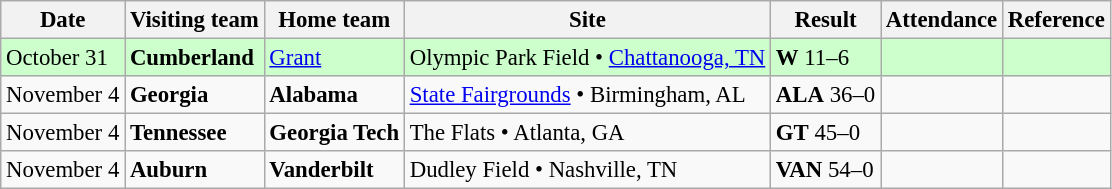<table class="wikitable" style="font-size:95%;">
<tr>
<th>Date</th>
<th>Visiting team</th>
<th>Home team</th>
<th>Site</th>
<th>Result</th>
<th>Attendance</th>
<th class="unsortable">Reference</th>
</tr>
<tr bgcolor=ccffcc>
<td>October 31</td>
<td><strong>Cumberland</strong></td>
<td><a href='#'>Grant</a></td>
<td>Olympic Park Field • <a href='#'>Chattanooga, TN</a></td>
<td><strong>W</strong> 11–6</td>
<td></td>
<td></td>
</tr>
<tr bgcolor=>
<td>November 4</td>
<td><strong>Georgia</strong></td>
<td><strong>Alabama</strong></td>
<td><a href='#'>State Fairgrounds</a> • Birmingham, AL</td>
<td><strong>ALA</strong> 36–0</td>
<td></td>
<td></td>
</tr>
<tr bgcolor=>
<td>November 4</td>
<td><strong>Tennessee</strong></td>
<td><strong>Georgia Tech</strong></td>
<td>The Flats • Atlanta, GA</td>
<td><strong>GT</strong> 45–0</td>
<td></td>
<td></td>
</tr>
<tr bgcolor=>
<td>November 4</td>
<td><strong>Auburn</strong></td>
<td><strong>Vanderbilt</strong></td>
<td>Dudley Field • Nashville, TN</td>
<td><strong>VAN</strong> 54–0</td>
<td></td>
<td></td>
</tr>
</table>
